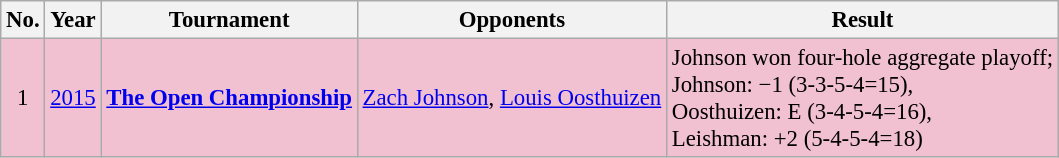<table class="wikitable" style="font-size:95%;">
<tr>
<th>No.</th>
<th>Year</th>
<th>Tournament</th>
<th>Opponents</th>
<th>Result</th>
</tr>
<tr style="background:#F2C1D1;">
<td align=center>1</td>
<td align=center><a href='#'>2015</a></td>
<td><strong><a href='#'>The Open Championship</a></strong></td>
<td> <a href='#'>Zach Johnson</a>,  <a href='#'>Louis Oosthuizen</a></td>
<td>Johnson won four-hole aggregate playoff;<br>Johnson: −1 (3-3-5-4=15),<br>Oosthuizen: E (3-4-5-4=16),<br>Leishman: +2 (5-4-5-4=18)</td>
</tr>
</table>
